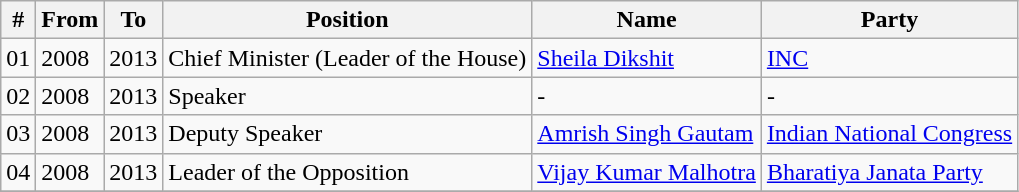<table class="wikitable sortable">
<tr>
<th>#</th>
<th>From</th>
<th>To</th>
<th>Position</th>
<th>Name</th>
<th>Party</th>
</tr>
<tr>
<td>01</td>
<td>2008</td>
<td>2013</td>
<td>Chief Minister (Leader of the House)</td>
<td><a href='#'>Sheila Dikshit</a></td>
<td><a href='#'>INC</a></td>
</tr>
<tr>
<td>02</td>
<td>2008</td>
<td>2013</td>
<td>Speaker</td>
<td>-</td>
<td>-</td>
</tr>
<tr>
<td>03</td>
<td>2008</td>
<td>2013</td>
<td>Deputy Speaker</td>
<td><a href='#'>Amrish Singh Gautam</a></td>
<td><a href='#'>Indian National Congress</a></td>
</tr>
<tr>
<td>04</td>
<td>2008</td>
<td>2013</td>
<td>Leader of the Opposition</td>
<td><a href='#'>Vijay Kumar Malhotra</a></td>
<td><a href='#'>Bharatiya Janata Party</a></td>
</tr>
<tr>
</tr>
</table>
